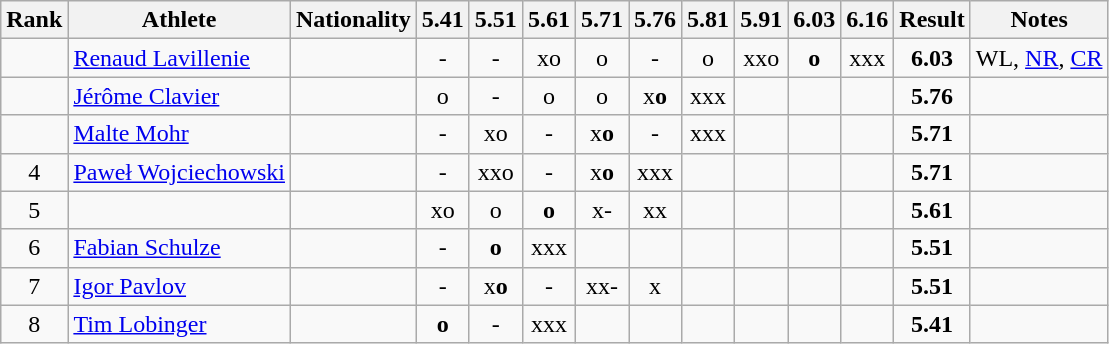<table class="wikitable sortable" style="text-align:center">
<tr>
<th>Rank</th>
<th>Athlete</th>
<th>Nationality</th>
<th>5.41</th>
<th>5.51</th>
<th>5.61</th>
<th>5.71</th>
<th>5.76</th>
<th>5.81</th>
<th>5.91</th>
<th>6.03</th>
<th>6.16</th>
<th>Result</th>
<th>Notes</th>
</tr>
<tr>
<td></td>
<td align="left"><a href='#'>Renaud Lavillenie</a></td>
<td align=left></td>
<td>-</td>
<td>-</td>
<td>xo</td>
<td>o</td>
<td>-</td>
<td>o</td>
<td>xxo</td>
<td><strong>o</strong></td>
<td>xxx</td>
<td><strong>6.03</strong></td>
<td>WL, <a href='#'>NR</a>, <a href='#'>CR</a></td>
</tr>
<tr>
<td></td>
<td align="left"><a href='#'>Jérôme Clavier</a></td>
<td align=left></td>
<td>o</td>
<td>-</td>
<td>o</td>
<td>o</td>
<td>x<strong>o</strong></td>
<td>xxx</td>
<td></td>
<td></td>
<td></td>
<td><strong>5.76</strong></td>
<td></td>
</tr>
<tr>
<td></td>
<td align="left"><a href='#'>Malte Mohr</a></td>
<td align=left></td>
<td>-</td>
<td>xo</td>
<td>-</td>
<td>x<strong>o</strong></td>
<td>-</td>
<td>xxx</td>
<td></td>
<td></td>
<td></td>
<td><strong>5.71</strong></td>
<td></td>
</tr>
<tr>
<td>4</td>
<td align="left"><a href='#'>Paweł Wojciechowski</a></td>
<td align=left></td>
<td>-</td>
<td>xxo</td>
<td>-</td>
<td>x<strong>o</strong></td>
<td>xxx</td>
<td></td>
<td></td>
<td></td>
<td></td>
<td><strong>5.71</strong></td>
<td></td>
</tr>
<tr>
<td>5</td>
<td align="left"></td>
<td align=left></td>
<td>xo</td>
<td>o</td>
<td><strong>o</strong></td>
<td>x-</td>
<td>xx</td>
<td></td>
<td></td>
<td></td>
<td></td>
<td><strong>5.61</strong></td>
<td></td>
</tr>
<tr>
<td>6</td>
<td align="left"><a href='#'>Fabian Schulze</a></td>
<td align=left></td>
<td>-</td>
<td><strong>o</strong></td>
<td>xxx</td>
<td></td>
<td></td>
<td></td>
<td></td>
<td></td>
<td></td>
<td><strong>5.51</strong></td>
<td></td>
</tr>
<tr>
<td>7</td>
<td align="left"><a href='#'>Igor Pavlov</a></td>
<td align=left></td>
<td>-</td>
<td>x<strong>o</strong></td>
<td>-</td>
<td>xx-</td>
<td>x</td>
<td></td>
<td></td>
<td></td>
<td></td>
<td><strong>5.51</strong></td>
<td></td>
</tr>
<tr>
<td>8</td>
<td align="left"><a href='#'>Tim Lobinger</a></td>
<td align=left></td>
<td><strong>o</strong></td>
<td>-</td>
<td>xxx</td>
<td></td>
<td></td>
<td></td>
<td></td>
<td></td>
<td></td>
<td><strong>5.41</strong></td>
<td></td>
</tr>
</table>
